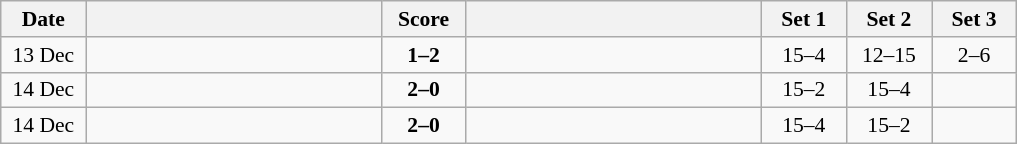<table class="wikitable" style="text-align: center; font-size:90% ">
<tr>
<th width="50">Date</th>
<th align="right" width="190"></th>
<th width="50">Score</th>
<th align="left" width="190"></th>
<th width="50">Set 1</th>
<th width="50">Set 2</th>
<th width="50">Set 3</th>
</tr>
<tr>
<td>13 Dec</td>
<td align=right></td>
<td align=center><strong>1–2</strong></td>
<td align=left><strong></strong></td>
<td>15–4</td>
<td>12–15</td>
<td>2–6</td>
</tr>
<tr>
<td>14 Dec</td>
<td align=right><strong></strong></td>
<td align=center><strong>2–0</strong></td>
<td align=left></td>
<td>15–2</td>
<td>15–4</td>
<td></td>
</tr>
<tr>
<td>14 Dec</td>
<td align=right><strong></strong></td>
<td align=center><strong>2–0</strong></td>
<td align=left></td>
<td>15–4</td>
<td>15–2</td>
<td></td>
</tr>
</table>
